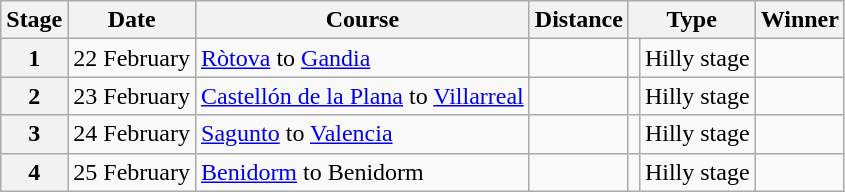<table class=wikitable>
<tr>
<th>Stage</th>
<th>Date</th>
<th>Course</th>
<th>Distance</th>
<th colspan=2>Type</th>
<th>Winner</th>
</tr>
<tr>
<th align=center>1</th>
<td align=center>22 February</td>
<td><a href='#'>Ròtova</a> to <a href='#'>Gandia</a></td>
<td align=center></td>
<td></td>
<td>Hilly stage</td>
<td></td>
</tr>
<tr>
<th align=center>2</th>
<td align=center>23 February</td>
<td><a href='#'>Castellón de la Plana</a> to <a href='#'>Villarreal</a></td>
<td align=center></td>
<td></td>
<td>Hilly stage</td>
<td></td>
</tr>
<tr>
<th align=center>3</th>
<td align=center>24 February</td>
<td><a href='#'>Sagunto</a> to <a href='#'>Valencia</a></td>
<td align=center></td>
<td></td>
<td>Hilly stage</td>
<td></td>
</tr>
<tr>
<th align=center>4</th>
<td align=center>25 February</td>
<td><a href='#'>Benidorm</a> to Benidorm</td>
<td align=center></td>
<td></td>
<td>Hilly stage</td>
<td></td>
</tr>
</table>
